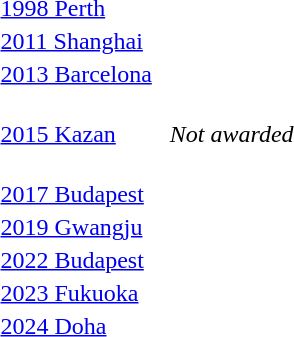<table>
<tr>
<td><a href='#'>1998 Perth</a></td>
<td><br></td>
<td><br></td>
<td><br></td>
</tr>
<tr>
<td><a href='#'>2011 Shanghai</a></td>
<td><br></td>
<td><br></td>
<td><br></td>
</tr>
<tr>
<td><a href='#'>2013 Barcelona</a></td>
<td><br></td>
<td><br></td>
<td><br></td>
</tr>
<tr>
<td><a href='#'>2015 Kazan</a></td>
<td><br></td>
<td><br><br><br></td>
<td align=center><em>Not awarded</em></td>
</tr>
<tr>
<td><a href='#'>2017 Budapest</a></td>
<td><br></td>
<td><br></td>
<td><br></td>
</tr>
<tr>
<td><a href='#'>2019 Gwangju</a></td>
<td><br></td>
<td><br></td>
<td><br></td>
</tr>
<tr>
<td><a href='#'>2022 Budapest</a></td>
<td><br></td>
<td><br></td>
<td><br></td>
</tr>
<tr>
<td><a href='#'>2023 Fukuoka</a></td>
<td><br></td>
<td><br></td>
<td><br></td>
</tr>
<tr>
<td><a href='#'>2024 Doha</a></td>
<td><br></td>
<td><br></td>
<td><br></td>
</tr>
</table>
